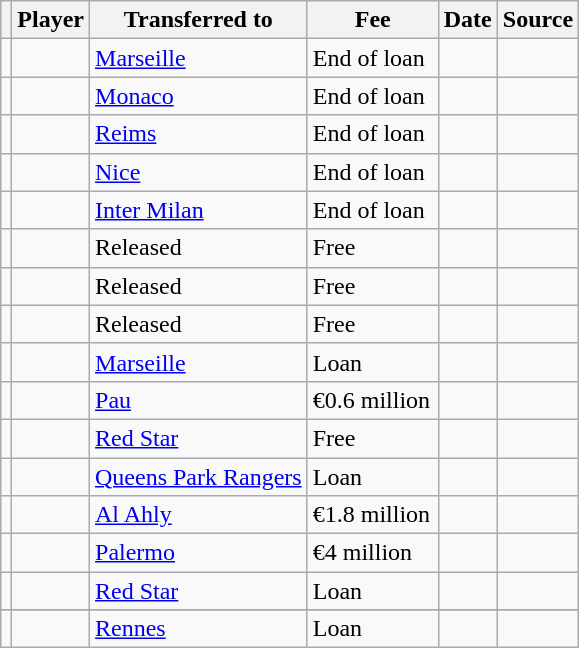<table class="wikitable plainrowheaders sortable">
<tr>
<th></th>
<th scope="col">Player</th>
<th>Transferred to</th>
<th style="width: 80px;">Fee</th>
<th scope="col">Date</th>
<th scope="col">Source</th>
</tr>
<tr>
<td align="center"></td>
<td></td>
<td> <a href='#'>Marseille</a></td>
<td>End of loan</td>
<td></td>
<td></td>
</tr>
<tr>
<td align="center"></td>
<td></td>
<td> <a href='#'>Monaco</a></td>
<td>End of loan</td>
<td></td>
<td></td>
</tr>
<tr>
<td align="center"></td>
<td></td>
<td> <a href='#'>Reims</a></td>
<td>End of loan</td>
<td></td>
<td></td>
</tr>
<tr>
<td align="center"></td>
<td></td>
<td> <a href='#'>Nice</a></td>
<td>End of loan</td>
<td></td>
<td></td>
</tr>
<tr>
<td align="center"></td>
<td></td>
<td> <a href='#'>Inter Milan</a></td>
<td>End of loan</td>
<td></td>
<td></td>
</tr>
<tr>
<td align="center"></td>
<td></td>
<td>Released</td>
<td>Free</td>
<td></td>
<td></td>
</tr>
<tr>
<td align="center"></td>
<td></td>
<td>Released</td>
<td>Free</td>
<td></td>
<td></td>
</tr>
<tr>
<td align="center"></td>
<td></td>
<td>Released</td>
<td>Free</td>
<td></td>
<td></td>
</tr>
<tr>
<td align="center"></td>
<td></td>
<td> <a href='#'>Marseille</a></td>
<td>Loan</td>
<td></td>
<td></td>
</tr>
<tr>
<td align="center"></td>
<td></td>
<td> <a href='#'>Pau</a></td>
<td>€0.6 million</td>
<td></td>
<td></td>
</tr>
<tr>
<td align="center"></td>
<td></td>
<td> <a href='#'>Red Star</a></td>
<td>Free</td>
<td></td>
<td></td>
</tr>
<tr>
<td align="center"></td>
<td></td>
<td> <a href='#'>Queens Park Rangers</a></td>
<td>Loan</td>
<td></td>
<td></td>
</tr>
<tr>
<td align="center"></td>
<td></td>
<td> <a href='#'>Al Ahly</a></td>
<td>€1.8 million</td>
<td></td>
<td></td>
</tr>
<tr>
<td align="center"></td>
<td></td>
<td> <a href='#'>Palermo</a></td>
<td>€4 million</td>
<td></td>
<td></td>
</tr>
<tr>
<td align="center"></td>
<td></td>
<td> <a href='#'>Red Star</a></td>
<td>Loan</td>
<td></td>
<td></td>
</tr>
<tr>
</tr>
<tr>
<td align="center"></td>
<td></td>
<td> <a href='#'>Rennes</a></td>
<td>Loan</td>
<td></td>
<td></td>
</tr>
</table>
